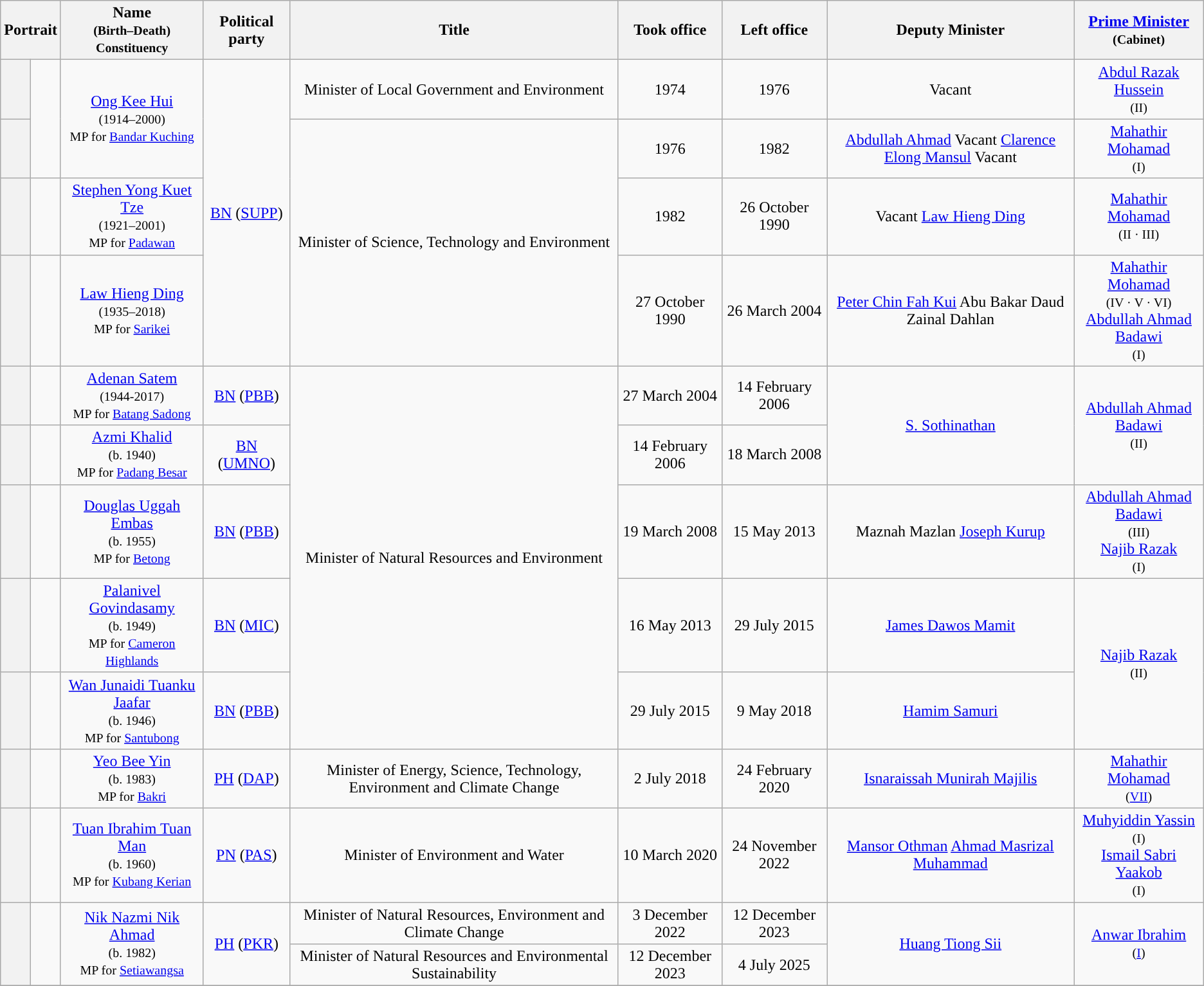<table class="wikitable" style="text-align:center;">
<tr>
<th colspan=2>Portrait</th>
<th>Name<br><small>(Birth–Death)<br>Constituency</small></th>
<th>Political party</th>
<th>Title</th>
<th>Took office</th>
<th>Left office</th>
<th>Deputy Minister</th>
<th><a href='#'>Prime Minister</a><br><small>(Cabinet)</small></th>
</tr>
<tr>
<th style="background:"></th>
<td rowspan=2></td>
<td rowspan=2><a href='#'>Ong Kee Hui</a><br><small>(1914–2000)<br>MP for <a href='#'>Bandar Kuching</a></small></td>
<td rowspan=4><a href='#'>BN</a> (<a href='#'>SUPP</a>)</td>
<td>Minister of Local Government and Environment</td>
<td>1974</td>
<td>1976</td>
<td>Vacant</td>
<td><a href='#'>Abdul Razak Hussein</a><br><small>(II)</small></td>
</tr>
<tr>
<th style="background:"></th>
<td rowspan=3>Minister of Science, Technology and Environment</td>
<td>1976</td>
<td>1982</td>
<td><a href='#'>Abdullah Ahmad</a>  Vacant  <a href='#'>Clarence Elong Mansul</a>  Vacant </td>
<td><a href='#'>Mahathir Mohamad</a><br><small>(I)</small></td>
</tr>
<tr>
<th style="background:"></th>
<td></td>
<td><a href='#'>Stephen Yong Kuet Tze</a><br><small>(1921–2001)<br>MP for <a href='#'>Padawan</a></small></td>
<td>1982</td>
<td>26 October 1990</td>
<td>Vacant   <a href='#'>Law Hieng Ding</a> </td>
<td><a href='#'>Mahathir Mohamad</a><br><small>(II · III)</small></td>
</tr>
<tr>
<th style="background:"></th>
<td></td>
<td><a href='#'>Law Hieng Ding</a><br><small>(1935–2018)<br>MP for <a href='#'>Sarikei</a></small></td>
<td>27 October 1990</td>
<td>26 March 2004</td>
<td><a href='#'>Peter Chin Fah Kui</a>   Abu Bakar Daud  Zainal Dahlan </td>
<td><a href='#'>Mahathir Mohamad</a><br><small>(IV · V · VI)</small><br><a href='#'>Abdullah Ahmad Badawi</a><br><small>(I)</small></td>
</tr>
<tr>
<th style="background:"></th>
<td></td>
<td><a href='#'>Adenan Satem</a><br><small>(1944-2017)<br>MP for <a href='#'>Batang Sadong</a></small></td>
<td><a href='#'>BN</a> (<a href='#'>PBB</a>)</td>
<td rowspan=5>Minister of Natural Resources and Environment</td>
<td>27 March 2004</td>
<td>14 February 2006</td>
<td rowspan="2"><a href='#'>S. Sothinathan</a></td>
<td rowspan="2"><a href='#'>Abdullah Ahmad Badawi</a><br><small>(II)</small></td>
</tr>
<tr>
<th style="background:"></th>
<td></td>
<td><a href='#'>Azmi Khalid</a><br><small>(b. 1940)<br>MP for <a href='#'>Padang Besar</a></small></td>
<td><a href='#'>BN</a> (<a href='#'>UMNO</a>)</td>
<td>14 February 2006</td>
<td>18 March 2008</td>
</tr>
<tr>
<th style="background:"></th>
<td></td>
<td><a href='#'>Douglas Uggah Embas</a><br><small>(b. 1955)<br>MP for <a href='#'>Betong</a></small></td>
<td><a href='#'>BN</a> (<a href='#'>PBB</a>)</td>
<td>19 March 2008</td>
<td>15 May 2013</td>
<td>Maznah Mazlan  <a href='#'>Joseph Kurup</a> </td>
<td><a href='#'>Abdullah Ahmad Badawi</a><br><small>(III)</small><br><a href='#'>Najib Razak</a><br><small>(I)</small></td>
</tr>
<tr>
<th style="background:"></th>
<td></td>
<td><a href='#'>Palanivel Govindasamy</a><br><small>(b. 1949)<br>MP for <a href='#'>Cameron Highlands</a></small></td>
<td><a href='#'>BN</a> (<a href='#'>MIC</a>)</td>
<td>16 May 2013</td>
<td>29 July 2015</td>
<td><a href='#'>James Dawos Mamit</a></td>
<td rowspan="2"><a href='#'>Najib Razak</a><br><small>(II)</small></td>
</tr>
<tr>
<th style="background:"></th>
<td></td>
<td><a href='#'>Wan Junaidi Tuanku Jaafar</a><br><small>(b. 1946)<br>MP for <a href='#'>Santubong</a></small></td>
<td><a href='#'>BN</a> (<a href='#'>PBB</a>)</td>
<td>29 July 2015</td>
<td>9 May 2018</td>
<td><a href='#'>Hamim Samuri</a></td>
</tr>
<tr>
<th style="background:"></th>
<td></td>
<td><a href='#'>Yeo Bee Yin</a><br><small>(b. 1983)<br>MP for <a href='#'>Bakri</a></small></td>
<td><a href='#'>PH</a> (<a href='#'>DAP</a>)</td>
<td>Minister of Energy, Science, Technology, Environment and Climate Change</td>
<td>2 July 2018</td>
<td>24 February 2020</td>
<td><a href='#'>Isnaraissah Munirah Majilis</a></td>
<td><a href='#'>Mahathir Mohamad</a><br><small>(<a href='#'>VII</a>)</small></td>
</tr>
<tr>
<th style="background:"></th>
<td></td>
<td><a href='#'>Tuan Ibrahim Tuan Man</a><br><small>(b. 1960)<br>MP for <a href='#'>Kubang Kerian</a></small></td>
<td><a href='#'>PN</a> (<a href='#'>PAS</a>)</td>
<td>Minister of Environment and Water</td>
<td>10 March 2020</td>
<td>24 November 2022</td>
<td><a href='#'>Mansor Othman</a>   <a href='#'>Ahmad Masrizal Muhammad</a> </td>
<td><a href='#'>Muhyiddin Yassin</a><br><small>(I)</small><br><a href='#'>Ismail Sabri Yaakob</a><br><small>(I)</small></td>
</tr>
<tr>
<th rowspan=2 style="background:"></th>
<td rowspan="2"></td>
<td rowspan="2"><a href='#'>Nik Nazmi Nik Ahmad</a><br><small>(b. 1982)<br>MP for <a href='#'>Setiawangsa</a></small></td>
<td rowspan="2"><a href='#'>PH</a> (<a href='#'>PKR</a>)</td>
<td>Minister of Natural Resources, Environment and Climate Change</td>
<td>3 December 2022</td>
<td>12 December 2023</td>
<td rowspan="2"><a href='#'>Huang Tiong Sii</a></td>
<td rowspan="2"><a href='#'>Anwar Ibrahim</a><br><small>(<a href='#'>I</a>)</small></td>
</tr>
<tr>
<td>Minister of Natural Resources and Environmental Sustainability</td>
<td>12 December 2023</td>
<td>4 July 2025</td>
</tr>
<tr>
</tr>
</table>
